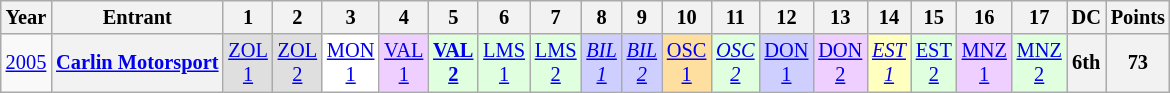<table class="wikitable" style="text-align:center; font-size:85%">
<tr>
<th>Year</th>
<th>Entrant</th>
<th>1</th>
<th>2</th>
<th>3</th>
<th>4</th>
<th>5</th>
<th>6</th>
<th>7</th>
<th>8</th>
<th>9</th>
<th>10</th>
<th>11</th>
<th>12</th>
<th>13</th>
<th>14</th>
<th>15</th>
<th>16</th>
<th>17</th>
<th>DC</th>
<th>Points</th>
</tr>
<tr>
<td><a href='#'>2005</a></td>
<th nowrap><a href='#'>Carlin Motorsport</a></th>
<td style="background:#DFDFDF;"><a href='#'>ZOL<br>1</a><br></td>
<td style="background:#DFDFDF;"><a href='#'>ZOL<br>2</a><br></td>
<td style="background:#FFFFFF;"><a href='#'>MON<br>1</a><br></td>
<td style="background:#EFCFFF;"><a href='#'>VAL<br>1</a><br></td>
<td style="background:#DFFFDF;"><strong><a href='#'>VAL<br>2</a></strong><br></td>
<td style="background:#DFFFDF;"><a href='#'>LMS<br>1</a><br></td>
<td style="background:#DFFFDF;"><a href='#'>LMS<br>2</a><br></td>
<td style="background:#CFCFFF;"><em><a href='#'>BIL<br>1</a></em><br></td>
<td style="background:#CFCFFF;"><em><a href='#'>BIL<br>2</a></em><br></td>
<td style="background:#FFDF9F;"><a href='#'>OSC<br>1</a><br></td>
<td style="background:#DFFFDF;"><em><a href='#'>OSC<br>2</a></em><br></td>
<td style="background:#CFCFFF;"><a href='#'>DON<br>1</a><br></td>
<td style="background:#EFCFFF;"><a href='#'>DON<br>2</a><br></td>
<td style="background:#FFFFBF;"><em><a href='#'>EST<br>1</a></em><br></td>
<td style="background:#DFFFDF;"><a href='#'>EST<br>2</a><br></td>
<td style="background:#EFCFFF;"><a href='#'>MNZ<br>1</a><br></td>
<td style="background:#DFFFDF;"><a href='#'>MNZ<br>2</a><br></td>
<th>6th</th>
<th>73</th>
</tr>
</table>
